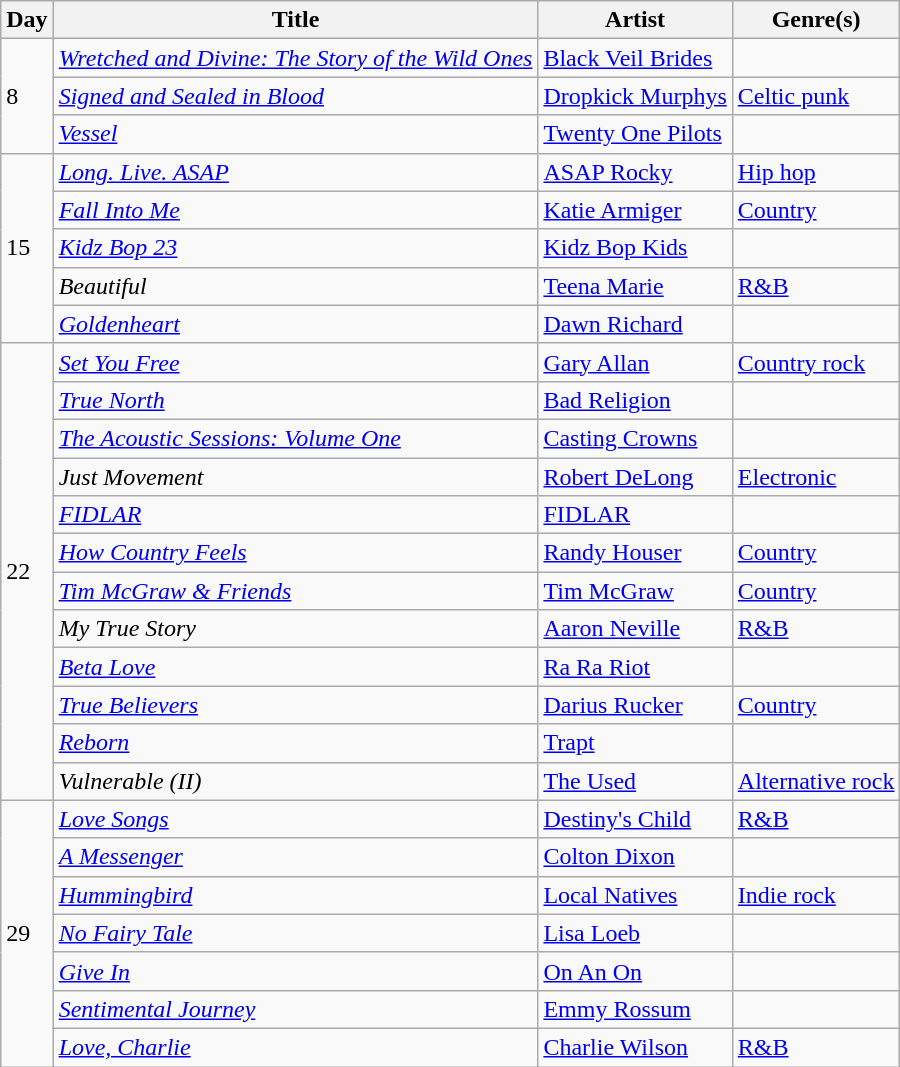<table class="wikitable" style="text-align: left;">
<tr>
<th>Day</th>
<th>Title</th>
<th>Artist</th>
<th>Genre(s)</th>
</tr>
<tr>
<td rowspan="3">8</td>
<td><em><a href='#'>Wretched and Divine: The Story of the Wild Ones</a></em></td>
<td><a href='#'>Black Veil Brides</a></td>
<td></td>
</tr>
<tr>
<td><em><a href='#'>Signed and Sealed in Blood</a></em></td>
<td><a href='#'>Dropkick Murphys</a></td>
<td><a href='#'>Celtic punk</a></td>
</tr>
<tr>
<td><em><a href='#'>Vessel</a></em></td>
<td><a href='#'>Twenty One Pilots</a></td>
<td></td>
</tr>
<tr>
<td rowspan="5">15</td>
<td><em><a href='#'>Long. Live. ASAP</a></em></td>
<td><a href='#'>ASAP Rocky</a></td>
<td><a href='#'>Hip hop</a></td>
</tr>
<tr>
<td><em><a href='#'>Fall Into Me</a></em></td>
<td><a href='#'>Katie Armiger</a></td>
<td><a href='#'>Country</a></td>
</tr>
<tr>
<td><em><a href='#'>Kidz Bop 23</a></em></td>
<td><a href='#'>Kidz Bop Kids</a></td>
<td></td>
</tr>
<tr>
<td><em>Beautiful</em></td>
<td><a href='#'>Teena Marie</a></td>
<td><a href='#'>R&B</a></td>
</tr>
<tr>
<td><em><a href='#'>Goldenheart</a></em></td>
<td><a href='#'>Dawn Richard</a></td>
<td></td>
</tr>
<tr>
<td rowspan="12">22</td>
<td><em><a href='#'>Set You Free</a></em></td>
<td><a href='#'>Gary Allan</a></td>
<td><a href='#'>Country rock</a></td>
</tr>
<tr>
<td><em><a href='#'>True North</a></em></td>
<td><a href='#'>Bad Religion</a></td>
<td></td>
</tr>
<tr>
<td><em><a href='#'>The Acoustic Sessions: Volume One</a></em></td>
<td><a href='#'>Casting Crowns</a></td>
<td></td>
</tr>
<tr>
<td><em>Just Movement</em></td>
<td><a href='#'>Robert DeLong</a></td>
<td><a href='#'>Electronic</a></td>
</tr>
<tr>
<td><em><a href='#'>FIDLAR</a></em></td>
<td><a href='#'>FIDLAR</a></td>
<td></td>
</tr>
<tr>
<td><em><a href='#'>How Country Feels</a></em></td>
<td><a href='#'>Randy Houser</a></td>
<td><a href='#'>Country</a></td>
</tr>
<tr>
<td><em><a href='#'>Tim McGraw & Friends</a></em></td>
<td><a href='#'>Tim McGraw</a></td>
<td><a href='#'>Country</a></td>
</tr>
<tr>
<td><em>My True Story</em></td>
<td><a href='#'>Aaron Neville</a></td>
<td><a href='#'>R&B</a></td>
</tr>
<tr>
<td><em><a href='#'>Beta Love</a></em></td>
<td><a href='#'>Ra Ra Riot</a></td>
<td></td>
</tr>
<tr>
<td><em><a href='#'>True Believers</a></em></td>
<td><a href='#'>Darius Rucker</a></td>
<td><a href='#'>Country</a></td>
</tr>
<tr>
<td><em><a href='#'>Reborn</a></em></td>
<td><a href='#'>Trapt</a></td>
<td></td>
</tr>
<tr>
<td><em>Vulnerable (II)</em></td>
<td><a href='#'>The Used</a></td>
<td><a href='#'>Alternative rock</a></td>
</tr>
<tr>
<td rowspan="7">29</td>
<td><em><a href='#'>Love Songs</a></em></td>
<td><a href='#'>Destiny's Child</a></td>
<td><a href='#'>R&B</a></td>
</tr>
<tr>
<td><em><a href='#'>A Messenger</a></em></td>
<td><a href='#'>Colton Dixon</a></td>
<td></td>
</tr>
<tr>
<td><em><a href='#'>Hummingbird</a></em></td>
<td><a href='#'>Local Natives</a></td>
<td><a href='#'>Indie rock</a></td>
</tr>
<tr>
<td><em><a href='#'>No Fairy Tale</a></em></td>
<td><a href='#'>Lisa Loeb</a></td>
</tr>
<tr>
<td><em><a href='#'>Give In</a></em></td>
<td><a href='#'>On An On</a></td>
<td></td>
</tr>
<tr>
<td><em><a href='#'>Sentimental Journey</a></em></td>
<td><a href='#'>Emmy Rossum</a></td>
<td></td>
</tr>
<tr>
<td><em><a href='#'>Love, Charlie</a></em></td>
<td><a href='#'>Charlie Wilson</a></td>
<td><a href='#'>R&B</a></td>
</tr>
</table>
